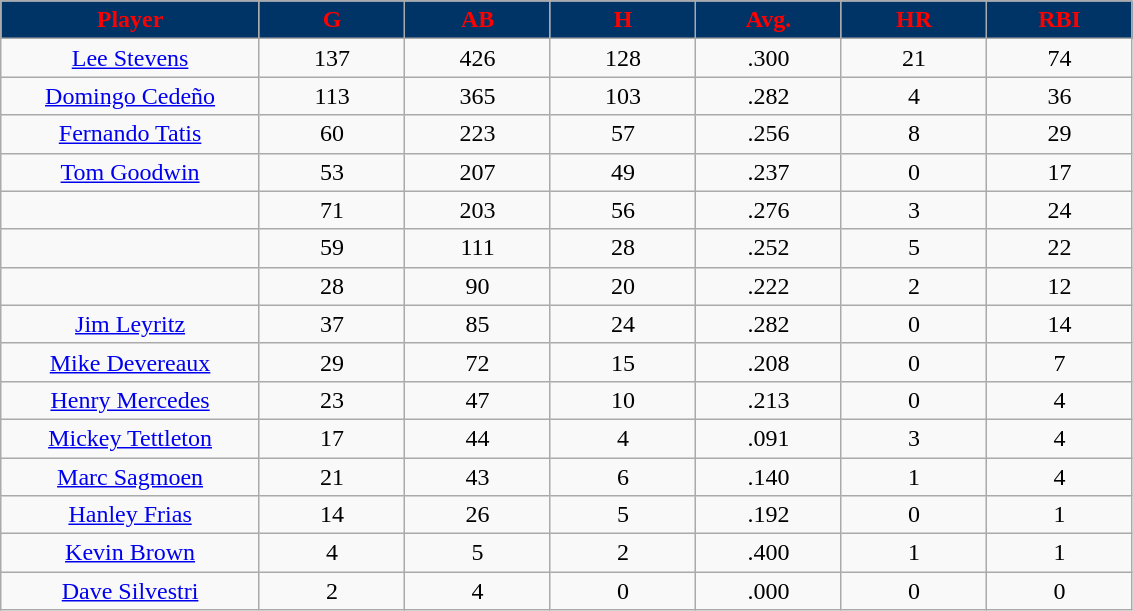<table class="wikitable sortable">
<tr>
<th style="background:#003366;color:red;" width="16%">Player</th>
<th style="background:#003366;color:red;" width="9%">G</th>
<th style="background:#003366;color:red;" width="9%">AB</th>
<th style="background:#003366;color:red;" width="9%">H</th>
<th style="background:#003366;color:red;" width="9%">Avg.</th>
<th style="background:#003366;color:red;" width="9%">HR</th>
<th style="background:#003366;color:red;" width="9%">RBI</th>
</tr>
<tr align="center">
<td><a href='#'>Lee Stevens</a></td>
<td>137</td>
<td>426</td>
<td>128</td>
<td>.300</td>
<td>21</td>
<td>74</td>
</tr>
<tr align=center>
<td><a href='#'>Domingo Cedeño</a></td>
<td>113</td>
<td>365</td>
<td>103</td>
<td>.282</td>
<td>4</td>
<td>36</td>
</tr>
<tr align=center>
<td><a href='#'>Fernando Tatis</a></td>
<td>60</td>
<td>223</td>
<td>57</td>
<td>.256</td>
<td>8</td>
<td>29</td>
</tr>
<tr align=center>
<td><a href='#'>Tom Goodwin</a></td>
<td>53</td>
<td>207</td>
<td>49</td>
<td>.237</td>
<td>0</td>
<td>17</td>
</tr>
<tr align=center>
<td></td>
<td>71</td>
<td>203</td>
<td>56</td>
<td>.276</td>
<td>3</td>
<td>24</td>
</tr>
<tr align="center">
<td></td>
<td>59</td>
<td>111</td>
<td>28</td>
<td>.252</td>
<td>5</td>
<td>22</td>
</tr>
<tr align="center">
<td></td>
<td>28</td>
<td>90</td>
<td>20</td>
<td>.222</td>
<td>2</td>
<td>12</td>
</tr>
<tr align="center">
<td><a href='#'>Jim Leyritz</a></td>
<td>37</td>
<td>85</td>
<td>24</td>
<td>.282</td>
<td>0</td>
<td>14</td>
</tr>
<tr align=center>
<td><a href='#'>Mike Devereaux</a></td>
<td>29</td>
<td>72</td>
<td>15</td>
<td>.208</td>
<td>0</td>
<td>7</td>
</tr>
<tr align=center>
<td><a href='#'>Henry Mercedes</a></td>
<td>23</td>
<td>47</td>
<td>10</td>
<td>.213</td>
<td>0</td>
<td>4</td>
</tr>
<tr align=center>
<td><a href='#'>Mickey Tettleton</a></td>
<td>17</td>
<td>44</td>
<td>4</td>
<td>.091</td>
<td>3</td>
<td>4</td>
</tr>
<tr align=center>
<td><a href='#'>Marc Sagmoen</a></td>
<td>21</td>
<td>43</td>
<td>6</td>
<td>.140</td>
<td>1</td>
<td>4</td>
</tr>
<tr align=center>
<td><a href='#'>Hanley Frias</a></td>
<td>14</td>
<td>26</td>
<td>5</td>
<td>.192</td>
<td>0</td>
<td>1</td>
</tr>
<tr align=center>
<td><a href='#'>Kevin Brown</a></td>
<td>4</td>
<td>5</td>
<td>2</td>
<td>.400</td>
<td>1</td>
<td>1</td>
</tr>
<tr align=center>
<td><a href='#'>Dave Silvestri</a></td>
<td>2</td>
<td>4</td>
<td>0</td>
<td>.000</td>
<td>0</td>
<td>0</td>
</tr>
</table>
